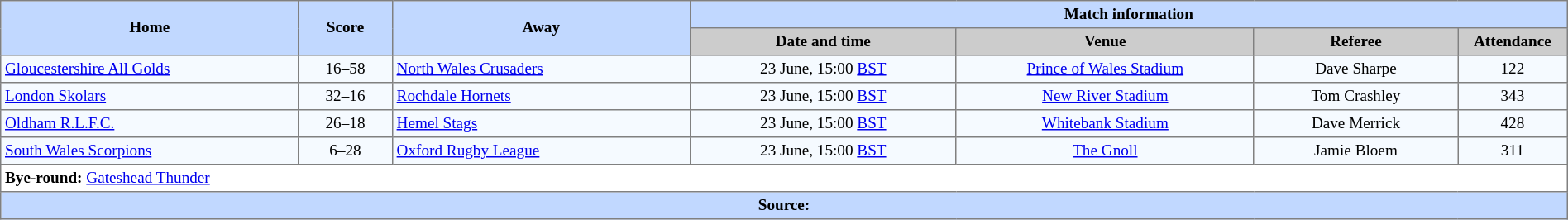<table border=1 style="border-collapse:collapse; font-size:80%; text-align:center;" cellpadding=3 cellspacing=0 width=100%>
<tr bgcolor=#C1D8FF>
<th rowspan=2 width=19%>Home</th>
<th rowspan=2 width=6%>Score</th>
<th rowspan=2 width=19%>Away</th>
<th colspan=6>Match information</th>
</tr>
<tr bgcolor=#CCCCCC>
<th width=17%>Date and time</th>
<th width=19%>Venue</th>
<th width=13%>Referee</th>
<th width=7%>Attendance</th>
</tr>
<tr bgcolor=#F5FAFF>
<td align=left> <a href='#'>Gloucestershire All Golds</a></td>
<td>16–58</td>
<td align=left> <a href='#'>North Wales Crusaders</a></td>
<td>23 June, 15:00 <a href='#'>BST</a></td>
<td><a href='#'>Prince of Wales Stadium</a></td>
<td>Dave Sharpe</td>
<td>122</td>
</tr>
<tr bgcolor=#F5FAFF>
<td align=left> <a href='#'>London Skolars</a></td>
<td>32–16</td>
<td align=left> <a href='#'>Rochdale Hornets</a></td>
<td>23 June, 15:00 <a href='#'>BST</a></td>
<td><a href='#'>New River Stadium</a></td>
<td>Tom Crashley</td>
<td>343</td>
</tr>
<tr bgcolor=#F5FAFF>
<td align=left> <a href='#'>Oldham R.L.F.C.</a></td>
<td>26–18</td>
<td align=left> <a href='#'>Hemel Stags</a></td>
<td>23 June, 15:00 <a href='#'>BST</a></td>
<td><a href='#'>Whitebank Stadium</a></td>
<td>Dave Merrick</td>
<td>428</td>
</tr>
<tr bgcolor=#F5FAFF>
<td align=left> <a href='#'>South Wales Scorpions</a></td>
<td>6–28</td>
<td align=left> <a href='#'>Oxford Rugby League</a></td>
<td>23 June, 15:00 <a href='#'>BST</a></td>
<td><a href='#'>The Gnoll</a></td>
<td>Jamie Bloem</td>
<td>311</td>
</tr>
<tr>
<td colspan="7" align="left"><strong>Bye-round:</strong>  <a href='#'>Gateshead Thunder</a></td>
</tr>
<tr bgcolor=#C1D8FF>
<th colspan=12>Source:</th>
</tr>
</table>
